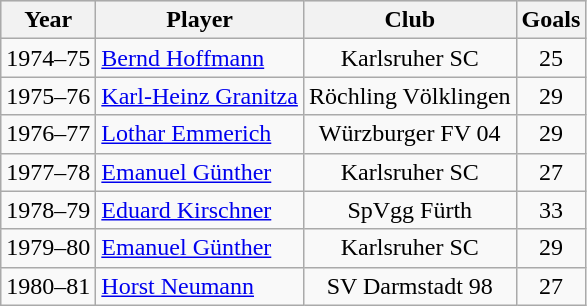<table class="wikitable">
<tr align="center" bgcolor="#dfdfdf">
<th>Year</th>
<th>Player</th>
<th>Club</th>
<th>Goals</th>
</tr>
<tr align="center">
<td>1974–75</td>
<td align="left"><a href='#'>Bernd Hoffmann</a></td>
<td>Karlsruher SC</td>
<td>25</td>
</tr>
<tr align="center">
<td>1975–76</td>
<td align="left"><a href='#'>Karl-Heinz Granitza</a></td>
<td>Röchling Völklingen</td>
<td>29</td>
</tr>
<tr align="center">
<td>1976–77</td>
<td align="left"><a href='#'>Lothar Emmerich</a></td>
<td>Würzburger FV 04</td>
<td>29</td>
</tr>
<tr align="center">
<td>1977–78</td>
<td align="left"><a href='#'>Emanuel Günther</a></td>
<td>Karlsruher SC</td>
<td>27</td>
</tr>
<tr align="center">
<td>1978–79</td>
<td align="left"><a href='#'>Eduard Kirschner</a></td>
<td>SpVgg Fürth</td>
<td>33</td>
</tr>
<tr align="center">
<td>1979–80</td>
<td align="left"><a href='#'>Emanuel Günther</a></td>
<td>Karlsruher SC</td>
<td>29</td>
</tr>
<tr align="center">
<td>1980–81</td>
<td align="left"><a href='#'>Horst Neumann</a></td>
<td>SV Darmstadt 98</td>
<td>27</td>
</tr>
</table>
